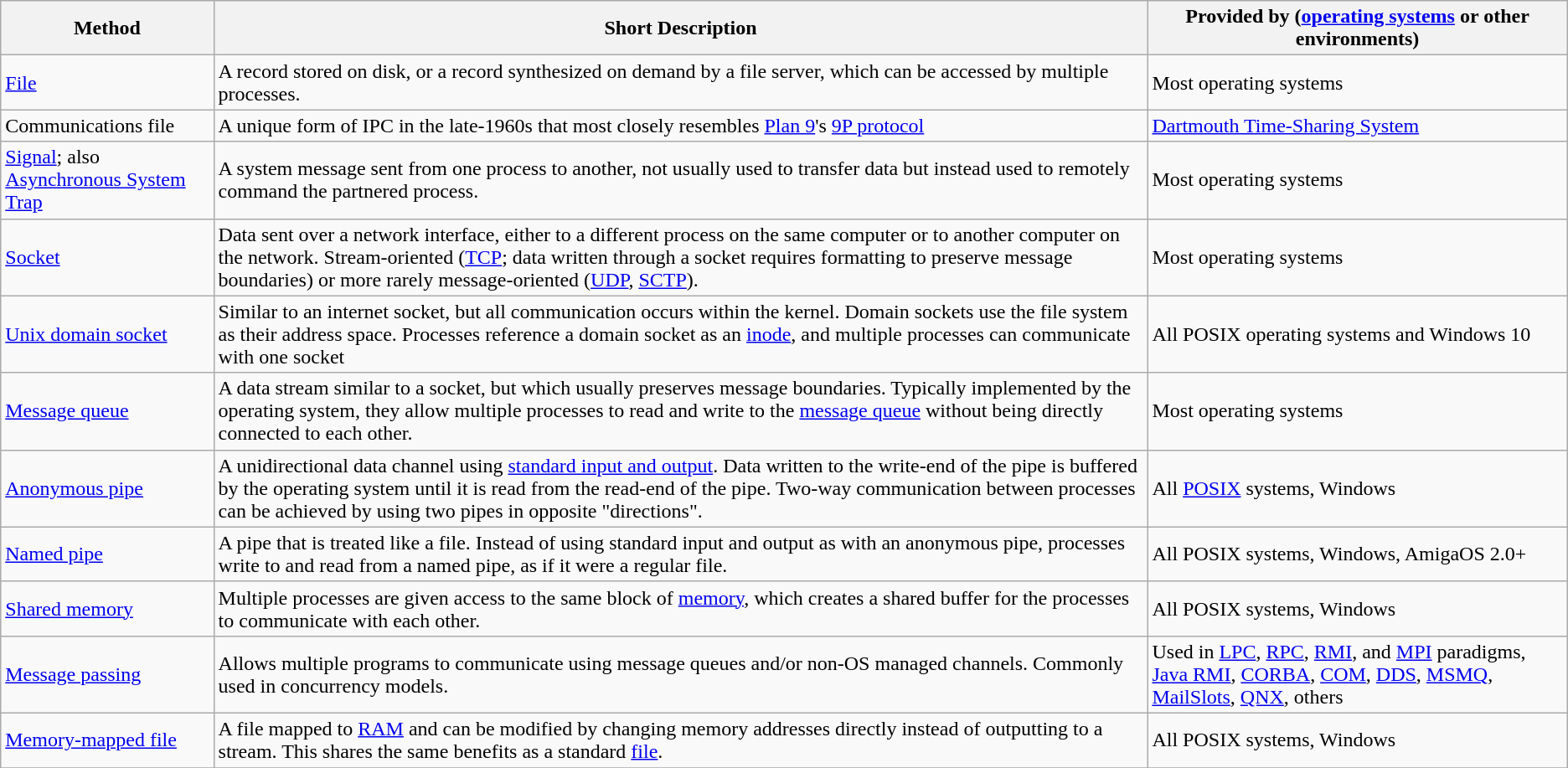<table class="wikitable">
<tr>
<th>Method</th>
<th>Short Description</th>
<th>Provided by (<a href='#'>operating systems</a> or other environments)</th>
</tr>
<tr>
<td><a href='#'>File</a></td>
<td>A record stored on disk, or a record synthesized on demand by a file server, which can be accessed by multiple processes.</td>
<td>Most operating systems</td>
</tr>
<tr>
<td>Communications file</td>
<td>A unique form of IPC in the late-1960s that most closely resembles <a href='#'>Plan 9</a>'s <a href='#'>9P protocol</a></td>
<td><a href='#'>Dartmouth Time-Sharing System</a></td>
</tr>
<tr>
<td><a href='#'>Signal</a>; also <a href='#'>Asynchronous System Trap</a></td>
<td>A system message sent from one process to another, not usually used to transfer data but instead used to remotely command the partnered process.</td>
<td>Most operating systems</td>
</tr>
<tr>
<td><a href='#'>Socket</a></td>
<td>Data sent over a network interface, either to a different process on the same computer or to another computer on the network. Stream-oriented (<a href='#'>TCP</a>; data written through a socket requires formatting to preserve message boundaries) or more rarely message-oriented (<a href='#'>UDP</a>, <a href='#'>SCTP</a>).</td>
<td>Most operating systems</td>
</tr>
<tr>
<td><a href='#'>Unix domain socket</a></td>
<td>Similar to an internet socket, but all communication occurs within the kernel. Domain sockets use the file system as their address space. Processes reference a domain socket as an <a href='#'>inode</a>, and multiple processes can communicate with one socket</td>
<td>All POSIX operating systems and Windows 10</td>
</tr>
<tr>
<td><a href='#'>Message queue</a></td>
<td>A data stream similar to a socket, but which usually preserves message boundaries. Typically implemented by the operating system, they allow multiple processes to read and write to the <a href='#'>message queue</a> without being directly connected to each other.</td>
<td>Most operating systems</td>
</tr>
<tr>
<td><a href='#'>Anonymous pipe</a></td>
<td>A unidirectional data channel using <a href='#'>standard input and output</a>. Data written to the write-end of the pipe is buffered by the operating system until it is read from the read-end of the pipe. Two-way communication between processes can be achieved by using two pipes in opposite "directions".</td>
<td>All <a href='#'>POSIX</a> systems, Windows</td>
</tr>
<tr>
<td><a href='#'>Named pipe</a></td>
<td>A pipe that is treated like a file. Instead of using standard input and output as with an anonymous pipe, processes write to and read from a named pipe, as if it were a regular file.</td>
<td>All POSIX systems, Windows, AmigaOS 2.0+</td>
</tr>
<tr>
<td><a href='#'>Shared memory</a></td>
<td>Multiple processes are given access to the same block of <a href='#'>memory</a>, which creates a shared buffer for the processes to communicate with each other.</td>
<td>All POSIX systems, Windows</td>
</tr>
<tr>
<td><a href='#'>Message passing</a></td>
<td>Allows multiple programs to communicate using message queues and/or non-OS managed channels. Commonly used in concurrency models.</td>
<td>Used in <a href='#'>LPC</a>, <a href='#'>RPC</a>, <a href='#'>RMI</a>, and <a href='#'>MPI</a> paradigms, <a href='#'>Java RMI</a>, <a href='#'>CORBA</a>, <a href='#'>COM</a>, <a href='#'>DDS</a>, <a href='#'>MSMQ</a>, <a href='#'>MailSlots</a>, <a href='#'>QNX</a>, others</td>
</tr>
<tr>
<td><a href='#'>Memory-mapped file</a></td>
<td>A file mapped to <a href='#'>RAM</a> and can be modified by changing memory addresses directly instead of outputting to a stream. This shares the same benefits as a standard <a href='#'>file</a>.</td>
<td>All POSIX systems, Windows</td>
</tr>
<tr>
</tr>
</table>
